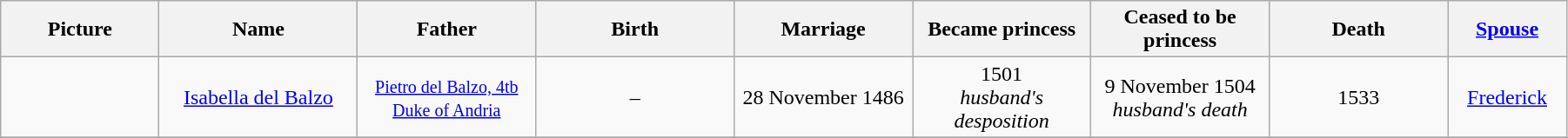<table width=95% class="wikitable">
<tr>
<th width = "8%">Picture</th>
<th width = "10%">Name</th>
<th width = "9%">Father</th>
<th width = "10%">Birth</th>
<th width = "9%">Marriage</th>
<th width = "9%">Became princess</th>
<th width = "9%">Ceased to be princess</th>
<th width = "9%">Death</th>
<th width = "6%"><a href='#'>Spouse</a></th>
</tr>
<tr>
<td align="center"></td>
<td align="center"><a href='#'>Isabella del Balzo</a></td>
<td align="center"><small><a href='#'>Pietro del Balzo, 4tb Duke of Andria</a></small></td>
<td align="center">–</td>
<td align="center">28 November 1486</td>
<td align="center">1501<br><em>husband's desposition</em></td>
<td align="center">9 November 1504<br><em>husband's death</em></td>
<td align="center">1533</td>
<td align="center"><a href='#'>Frederick</a></td>
</tr>
<tr>
</tr>
</table>
